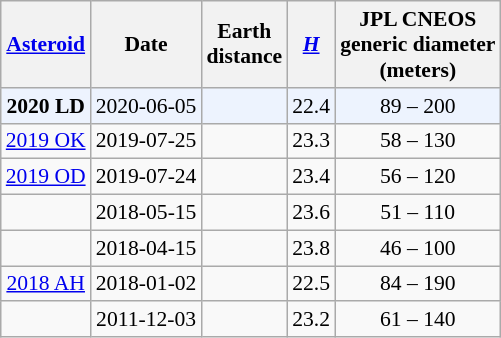<table class="wikitable sortable" style="text-align:center; font-size:0.9em;">
<tr>
<th><a href='#'>Asteroid</a></th>
<th>Date</th>
<th>Earth<br>distance</th>
<th><em><a href='#'>H</a></em></th>
<th>JPL CNEOS<br>generic diameter<br>(meters)</th>
</tr>
<tr bgcolor=#edf3fe>
<td><strong>2020 LD</strong></td>
<td>2020-06-05</td>
<td></td>
<td>22.4</td>
<td>89 – 200</td>
</tr>
<tr>
<td><a href='#'>2019 OK</a></td>
<td>2019-07-25</td>
<td></td>
<td>23.3</td>
<td>58 – 130</td>
</tr>
<tr>
<td><a href='#'>2019 OD</a></td>
<td>2019-07-24</td>
<td></td>
<td>23.4</td>
<td>56 – 120</td>
</tr>
<tr>
<td></td>
<td>2018-05-15</td>
<td></td>
<td>23.6</td>
<td>51 – 110</td>
</tr>
<tr>
<td></td>
<td>2018-04-15</td>
<td></td>
<td>23.8</td>
<td>46 – 100</td>
</tr>
<tr>
<td><a href='#'>2018 AH</a></td>
<td>2018-01-02</td>
<td></td>
<td>22.5</td>
<td>84 – 190</td>
</tr>
<tr>
<td></td>
<td>2011-12-03</td>
<td></td>
<td>23.2</td>
<td>61 – 140</td>
</tr>
</table>
